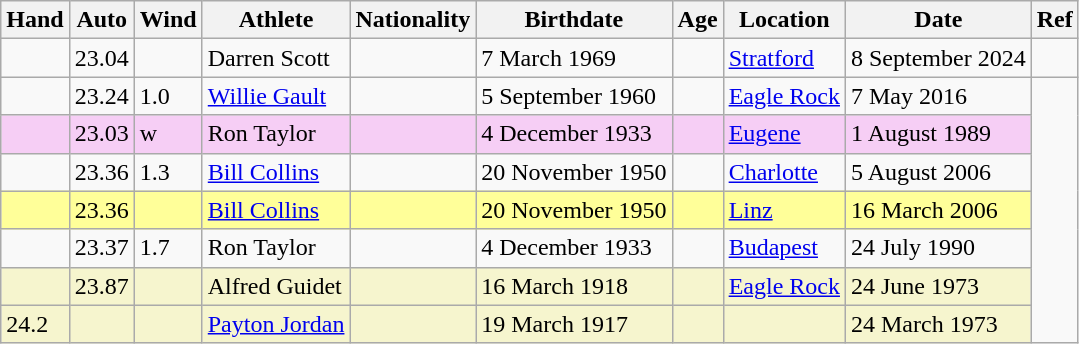<table class="wikitable">
<tr>
<th>Hand</th>
<th>Auto</th>
<th>Wind</th>
<th>Athlete</th>
<th>Nationality</th>
<th>Birthdate</th>
<th>Age</th>
<th>Location</th>
<th>Date</th>
<th>Ref</th>
</tr>
<tr>
<td></td>
<td>23.04</td>
<td></td>
<td>Darren Scott</td>
<td></td>
<td>7 March 1969</td>
<td></td>
<td><a href='#'>Stratford</a></td>
<td>8 September 2024</td>
<td></td>
</tr>
<tr>
<td></td>
<td>23.24</td>
<td>1.0</td>
<td><a href='#'>Willie Gault</a></td>
<td></td>
<td>5 September 1960</td>
<td></td>
<td><a href='#'>Eagle Rock</a></td>
<td>7 May 2016</td>
</tr>
<tr bgcolor=#f6CEF5>
<td></td>
<td>23.03</td>
<td>w</td>
<td>Ron Taylor</td>
<td></td>
<td>4 December 1933</td>
<td></td>
<td><a href='#'>Eugene</a></td>
<td>1 August 1989</td>
</tr>
<tr>
<td></td>
<td>23.36</td>
<td>1.3</td>
<td><a href='#'>Bill Collins</a></td>
<td></td>
<td>20 November 1950</td>
<td></td>
<td><a href='#'>Charlotte</a></td>
<td>5 August 2006</td>
</tr>
<tr style="background:#ff9;">
<td></td>
<td>23.36 </td>
<td></td>
<td><a href='#'>Bill Collins</a></td>
<td></td>
<td>20 November 1950</td>
<td></td>
<td><a href='#'>Linz</a></td>
<td>16 March 2006</td>
</tr>
<tr>
<td></td>
<td>23.37</td>
<td>1.7</td>
<td>Ron Taylor</td>
<td></td>
<td>4 December 1933</td>
<td></td>
<td><a href='#'>Budapest</a></td>
<td>24 July 1990</td>
</tr>
<tr bgcolor=#f6F5CE>
<td></td>
<td>23.87</td>
<td></td>
<td>Alfred Guidet</td>
<td></td>
<td>16 March 1918</td>
<td></td>
<td><a href='#'>Eagle Rock</a></td>
<td>24 June 1973</td>
</tr>
<tr bgcolor=#f6F5CE>
<td>24.2</td>
<td></td>
<td></td>
<td><a href='#'>Payton Jordan</a></td>
<td></td>
<td>19 March 1917</td>
<td></td>
<td></td>
<td>24 March 1973</td>
</tr>
</table>
